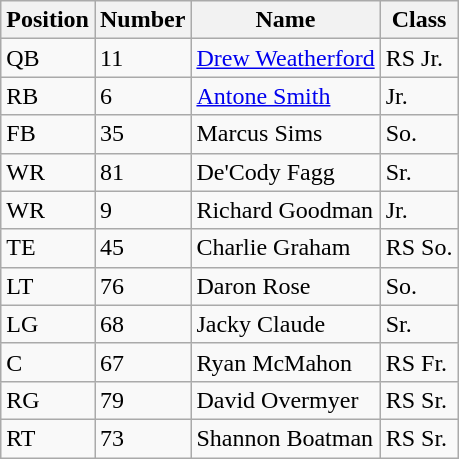<table class="wikitable">
<tr>
<th><strong>Position</strong></th>
<th><strong>Number</strong></th>
<th><strong>Name</strong></th>
<th><strong>Class</strong></th>
</tr>
<tr>
<td>QB</td>
<td>11</td>
<td><a href='#'>Drew Weatherford</a></td>
<td>RS Jr.</td>
</tr>
<tr>
<td>RB</td>
<td>6</td>
<td><a href='#'>Antone Smith</a></td>
<td>Jr.</td>
</tr>
<tr>
<td>FB</td>
<td>35</td>
<td>Marcus Sims</td>
<td>So.</td>
</tr>
<tr>
<td>WR</td>
<td>81</td>
<td>De'Cody Fagg</td>
<td>Sr.</td>
</tr>
<tr>
<td>WR</td>
<td>9</td>
<td>Richard Goodman</td>
<td>Jr.</td>
</tr>
<tr>
<td>TE</td>
<td>45</td>
<td>Charlie Graham</td>
<td>RS So.</td>
</tr>
<tr>
<td>LT</td>
<td>76</td>
<td>Daron Rose</td>
<td>So.</td>
</tr>
<tr>
<td>LG</td>
<td>68</td>
<td>Jacky Claude</td>
<td>Sr.</td>
</tr>
<tr>
<td>C</td>
<td>67</td>
<td>Ryan McMahon</td>
<td>RS Fr.</td>
</tr>
<tr>
<td>RG</td>
<td>79</td>
<td>David Overmyer</td>
<td>RS Sr.</td>
</tr>
<tr>
<td>RT</td>
<td>73</td>
<td>Shannon Boatman</td>
<td>RS Sr.</td>
</tr>
</table>
